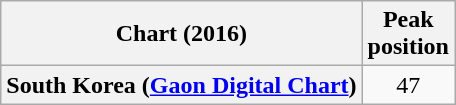<table class="wikitable sortable plainrowheaders" style="text-align:center;">
<tr>
<th>Chart (2016)</th>
<th>Peak<br>position</th>
</tr>
<tr>
<th scope="row">South Korea (<a href='#'>Gaon Digital Chart</a>)</th>
<td>47</td>
</tr>
</table>
